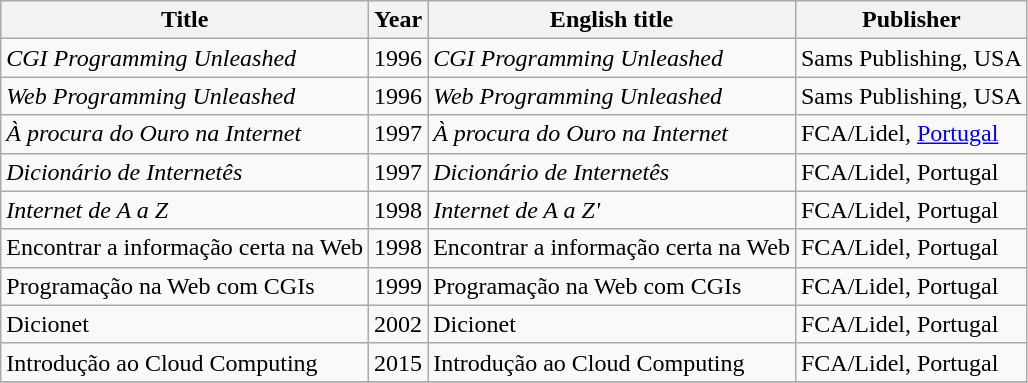<table class="wikitable">
<tr>
<th>Title</th>
<th>Year</th>
<th>English title</th>
<th>Publisher</th>
</tr>
<tr>
<td><em>CGI Programming Unleashed</em></td>
<td>1996</td>
<td><em>CGI Programming Unleashed</em></td>
<td>Sams Publishing, USA</td>
</tr>
<tr>
<td><em>Web Programming Unleashed</em></td>
<td>1996</td>
<td><em>Web Programming Unleashed</em></td>
<td>Sams Publishing, USA</td>
</tr>
<tr>
<td><em>À procura do Ouro na Internet</em></td>
<td>1997</td>
<td><em>À procura do Ouro na Internet</em></td>
<td>FCA/Lidel, <a href='#'>Portugal</a></td>
</tr>
<tr>
<td><em>Dicionário de Internetês</em></td>
<td>1997</td>
<td><em>Dicionário de Internetês</em></td>
<td>FCA/Lidel, Portugal</td>
</tr>
<tr>
<td><em>Internet de A a Z</em></td>
<td>1998</td>
<td><em>Internet de A a Z'</td>
<td>FCA/Lidel, Portugal</td>
</tr>
<tr>
<td></em>Encontrar a informação certa na Web<em></td>
<td>1998</td>
<td></em>Encontrar a informação certa na Web<em></td>
<td>FCA/Lidel, Portugal</td>
</tr>
<tr>
<td></em>Programação na Web com CGIs<em></td>
<td>1999</td>
<td></em>Programação na Web com CGIs<em></td>
<td>FCA/Lidel, Portugal</td>
</tr>
<tr>
<td></em>Dicionet<em></td>
<td>2002</td>
<td></em>Dicionet<em></td>
<td>FCA/Lidel, Portugal</td>
</tr>
<tr>
<td></em>Introdução ao Cloud Computing<em></td>
<td>2015</td>
<td></em>Introdução ao Cloud Computing<em></td>
<td>FCA/Lidel, Portugal</td>
</tr>
<tr>
</tr>
</table>
